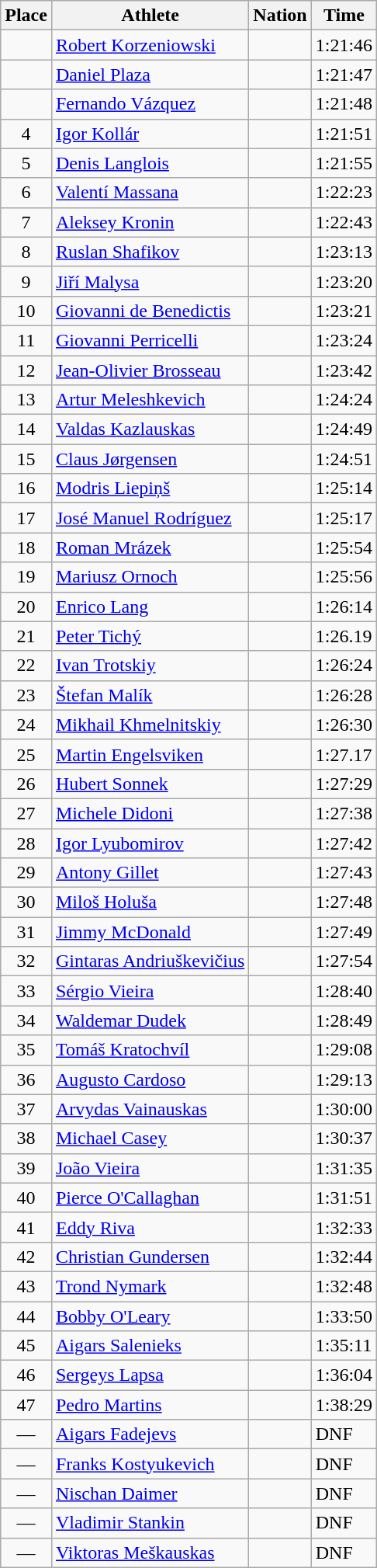<table class="wikitable sortable">
<tr>
<th>Place</th>
<th>Athlete</th>
<th>Nation</th>
<th>Time</th>
</tr>
<tr>
<td align=center></td>
<td><a href='#'>Robert Korzeniowski</a></td>
<td></td>
<td>1:21:46</td>
</tr>
<tr>
<td align=center></td>
<td><a href='#'>Daniel Plaza</a></td>
<td></td>
<td>1:21:47</td>
</tr>
<tr>
<td align=center></td>
<td><a href='#'>Fernando Vázquez</a></td>
<td></td>
<td>1:21:48</td>
</tr>
<tr>
<td align=center>4</td>
<td><a href='#'>Igor Kollár</a></td>
<td></td>
<td>1:21:51</td>
</tr>
<tr>
<td align=center>5</td>
<td><a href='#'>Denis Langlois</a></td>
<td></td>
<td>1:21:55</td>
</tr>
<tr>
<td align=center>6</td>
<td><a href='#'>Valentí Massana</a></td>
<td></td>
<td>1:22:23</td>
</tr>
<tr>
<td align=center>7</td>
<td><a href='#'>Aleksey Kronin</a></td>
<td></td>
<td>1:22:43</td>
</tr>
<tr>
<td align=center>8</td>
<td><a href='#'>Ruslan Shafikov</a></td>
<td></td>
<td>1:23:13</td>
</tr>
<tr>
<td align=center>9</td>
<td><a href='#'>Jiří Malysa</a></td>
<td></td>
<td>1:23:20</td>
</tr>
<tr>
<td align=center>10</td>
<td><a href='#'>Giovanni de Benedictis</a></td>
<td></td>
<td>1:23:21</td>
</tr>
<tr>
<td align=center>11</td>
<td><a href='#'>Giovanni Perricelli</a></td>
<td></td>
<td>1:23:24</td>
</tr>
<tr>
<td align=center>12</td>
<td><a href='#'>Jean-Olivier Brosseau</a></td>
<td></td>
<td>1:23:42</td>
</tr>
<tr>
<td align=center>13</td>
<td><a href='#'>Artur Meleshkevich</a></td>
<td></td>
<td>1:24:24</td>
</tr>
<tr>
<td align=center>14</td>
<td><a href='#'>Valdas Kazlauskas</a></td>
<td></td>
<td>1:24:49</td>
</tr>
<tr>
<td align=center>15</td>
<td><a href='#'>Claus Jørgensen</a></td>
<td></td>
<td>1:24:51</td>
</tr>
<tr>
<td align=center>16</td>
<td><a href='#'>Modris Liepiņš</a></td>
<td></td>
<td>1:25:14</td>
</tr>
<tr>
<td align=center>17</td>
<td><a href='#'>José Manuel Rodríguez</a></td>
<td></td>
<td>1:25:17</td>
</tr>
<tr>
<td align=center>18</td>
<td><a href='#'>Roman Mrázek</a></td>
<td></td>
<td>1:25:54</td>
</tr>
<tr>
<td align=center>19</td>
<td><a href='#'>Mariusz Ornoch</a></td>
<td></td>
<td>1:25:56</td>
</tr>
<tr>
<td align=center>20</td>
<td><a href='#'>Enrico Lang</a></td>
<td></td>
<td>1:26:14</td>
</tr>
<tr>
<td align=center>21</td>
<td><a href='#'>Peter Tichý</a></td>
<td></td>
<td>1:26.19</td>
</tr>
<tr>
<td align=center>22</td>
<td><a href='#'>Ivan Trotskiy</a></td>
<td></td>
<td>1:26:24</td>
</tr>
<tr>
<td align=center>23</td>
<td><a href='#'>Štefan Malík</a></td>
<td></td>
<td>1:26:28</td>
</tr>
<tr>
<td align=center>24</td>
<td><a href='#'>Mikhail Khmelnitskiy</a></td>
<td></td>
<td>1:26:30</td>
</tr>
<tr>
<td align=center>25</td>
<td><a href='#'>Martin Engelsviken</a></td>
<td></td>
<td>1:27.17</td>
</tr>
<tr>
<td align=center>26</td>
<td><a href='#'>Hubert Sonnek</a></td>
<td></td>
<td>1:27:29</td>
</tr>
<tr>
<td align=center>27</td>
<td><a href='#'>Michele Didoni</a></td>
<td></td>
<td>1:27:38</td>
</tr>
<tr>
<td align=center>28</td>
<td><a href='#'>Igor Lyubomirov</a></td>
<td></td>
<td>1:27:42</td>
</tr>
<tr>
<td align=center>29</td>
<td><a href='#'>Antony Gillet</a></td>
<td></td>
<td>1:27:43</td>
</tr>
<tr>
<td align=center>30</td>
<td><a href='#'>Miloš Holuša</a></td>
<td></td>
<td>1:27:48</td>
</tr>
<tr>
<td align=center>31</td>
<td><a href='#'>Jimmy McDonald</a></td>
<td></td>
<td>1:27:49</td>
</tr>
<tr>
<td align=center>32</td>
<td><a href='#'>Gintaras Andriuškevičius</a></td>
<td></td>
<td>1:27:54</td>
</tr>
<tr>
<td align=center>33</td>
<td><a href='#'>Sérgio Vieira</a></td>
<td></td>
<td>1:28:40</td>
</tr>
<tr>
<td align=center>34</td>
<td><a href='#'>Waldemar Dudek</a></td>
<td></td>
<td>1:28:49</td>
</tr>
<tr>
<td align=center>35</td>
<td><a href='#'>Tomáš Kratochvíl</a></td>
<td></td>
<td>1:29:08</td>
</tr>
<tr>
<td align=center>36</td>
<td><a href='#'>Augusto Cardoso</a></td>
<td></td>
<td>1:29:13</td>
</tr>
<tr>
<td align=center>37</td>
<td><a href='#'>Arvydas Vainauskas</a></td>
<td></td>
<td>1:30:00</td>
</tr>
<tr>
<td align=center>38</td>
<td><a href='#'>Michael Casey</a></td>
<td></td>
<td>1:30:37</td>
</tr>
<tr>
<td align=center>39</td>
<td><a href='#'>João Vieira</a></td>
<td></td>
<td>1:31:35</td>
</tr>
<tr>
<td align=center>40</td>
<td><a href='#'>Pierce O'Callaghan</a></td>
<td></td>
<td>1:31:51</td>
</tr>
<tr>
<td align=center>41</td>
<td><a href='#'>Eddy Riva</a></td>
<td></td>
<td>1:32:33</td>
</tr>
<tr>
<td align=center>42</td>
<td><a href='#'>Christian Gundersen</a></td>
<td></td>
<td>1:32:44</td>
</tr>
<tr>
<td align=center>43</td>
<td><a href='#'>Trond Nymark</a></td>
<td></td>
<td>1:32:48</td>
</tr>
<tr>
<td align=center>44</td>
<td><a href='#'>Bobby O'Leary</a></td>
<td></td>
<td>1:33:50</td>
</tr>
<tr>
<td align=center>45</td>
<td><a href='#'>Aigars Salenieks</a></td>
<td></td>
<td>1:35:11</td>
</tr>
<tr>
<td align=center>46</td>
<td><a href='#'>Sergeys Lapsa</a></td>
<td></td>
<td>1:36:04</td>
</tr>
<tr>
<td align=center>47</td>
<td><a href='#'>Pedro Martins</a></td>
<td></td>
<td>1:38:29</td>
</tr>
<tr>
<td align=center>—</td>
<td><a href='#'>Aigars Fadejevs</a></td>
<td></td>
<td>DNF</td>
</tr>
<tr>
<td align=center>—</td>
<td><a href='#'>Franks Kostyukevich</a></td>
<td></td>
<td>DNF</td>
</tr>
<tr>
<td align=center>—</td>
<td><a href='#'>Nischan Daimer</a></td>
<td></td>
<td>DNF</td>
</tr>
<tr>
<td align=center>—</td>
<td><a href='#'>Vladimir Stankin</a></td>
<td></td>
<td>DNF</td>
</tr>
<tr>
<td align=center>—</td>
<td><a href='#'>Viktoras Meškauskas</a></td>
<td></td>
<td>DNF</td>
</tr>
</table>
